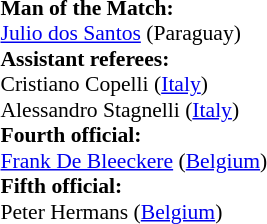<table width=50% style="font-size: 90%">
<tr>
<td><br><strong>Man of the Match:</strong>
<br><a href='#'>Julio dos Santos</a> (Paraguay)<br><strong>Assistant referees:</strong>
<br>Cristiano Copelli (<a href='#'>Italy</a>)
<br>Alessandro Stagnelli (<a href='#'>Italy</a>)
<br><strong>Fourth official:</strong>
<br><a href='#'>Frank De Bleeckere</a> (<a href='#'>Belgium</a>)
<br><strong>Fifth official:</strong>
<br>Peter Hermans (<a href='#'>Belgium</a>)</td>
</tr>
</table>
